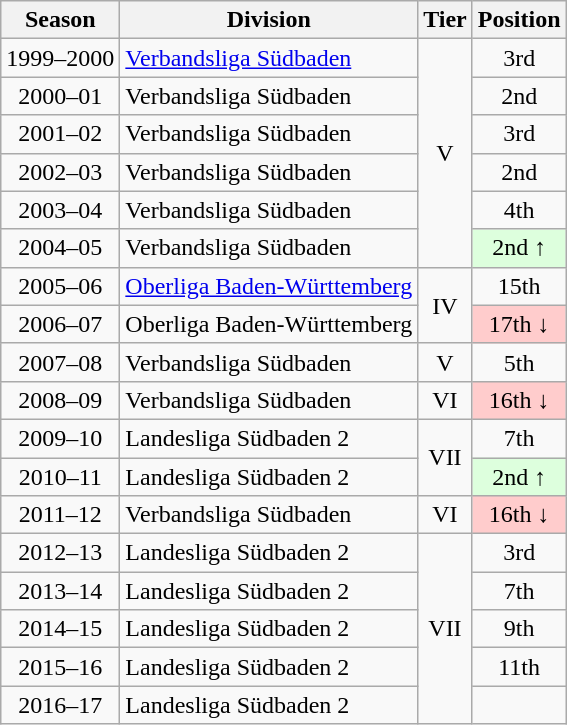<table class="wikitable">
<tr>
<th>Season</th>
<th>Division</th>
<th>Tier</th>
<th>Position</th>
</tr>
<tr align="center">
<td>1999–2000</td>
<td align="left"><a href='#'>Verbandsliga Südbaden</a></td>
<td rowspan=6>V</td>
<td>3rd</td>
</tr>
<tr align="center">
<td>2000–01</td>
<td align="left">Verbandsliga Südbaden</td>
<td>2nd</td>
</tr>
<tr align="center">
<td>2001–02</td>
<td align="left">Verbandsliga Südbaden</td>
<td>3rd</td>
</tr>
<tr align="center">
<td>2002–03</td>
<td align="left">Verbandsliga Südbaden</td>
<td>2nd</td>
</tr>
<tr align="center">
<td>2003–04</td>
<td align="left">Verbandsliga Südbaden</td>
<td>4th</td>
</tr>
<tr align="center">
<td>2004–05</td>
<td align="left">Verbandsliga Südbaden</td>
<td style="background:#ddffdd">2nd ↑</td>
</tr>
<tr align="center">
<td>2005–06</td>
<td align="left"><a href='#'>Oberliga Baden-Württemberg</a></td>
<td rowspan=2>IV</td>
<td>15th</td>
</tr>
<tr align="center">
<td>2006–07</td>
<td align="left">Oberliga Baden-Württemberg</td>
<td style="background:#ffcccc">17th ↓</td>
</tr>
<tr align="center">
<td>2007–08</td>
<td align="left">Verbandsliga Südbaden</td>
<td>V</td>
<td>5th</td>
</tr>
<tr align="center">
<td>2008–09</td>
<td align="left">Verbandsliga Südbaden</td>
<td>VI</td>
<td style="background:#ffcccc">16th ↓</td>
</tr>
<tr align="center">
<td>2009–10</td>
<td align="left">Landesliga Südbaden 2</td>
<td rowspan=2>VII</td>
<td>7th</td>
</tr>
<tr align="center">
<td>2010–11</td>
<td align="left">Landesliga Südbaden 2</td>
<td style="background:#ddffdd">2nd ↑</td>
</tr>
<tr align="center">
<td>2011–12</td>
<td align="left">Verbandsliga Südbaden</td>
<td>VI</td>
<td style="background:#ffcccc">16th ↓</td>
</tr>
<tr align="center">
<td>2012–13</td>
<td align="left">Landesliga Südbaden 2</td>
<td rowspan=5>VII</td>
<td>3rd</td>
</tr>
<tr align="center">
<td>2013–14</td>
<td align="left">Landesliga Südbaden 2</td>
<td>7th</td>
</tr>
<tr align="center">
<td>2014–15</td>
<td align="left">Landesliga Südbaden 2</td>
<td>9th</td>
</tr>
<tr align="center">
<td>2015–16</td>
<td align="left">Landesliga Südbaden 2</td>
<td>11th</td>
</tr>
<tr align="center">
<td>2016–17</td>
<td align="left">Landesliga Südbaden 2</td>
<td></td>
</tr>
</table>
